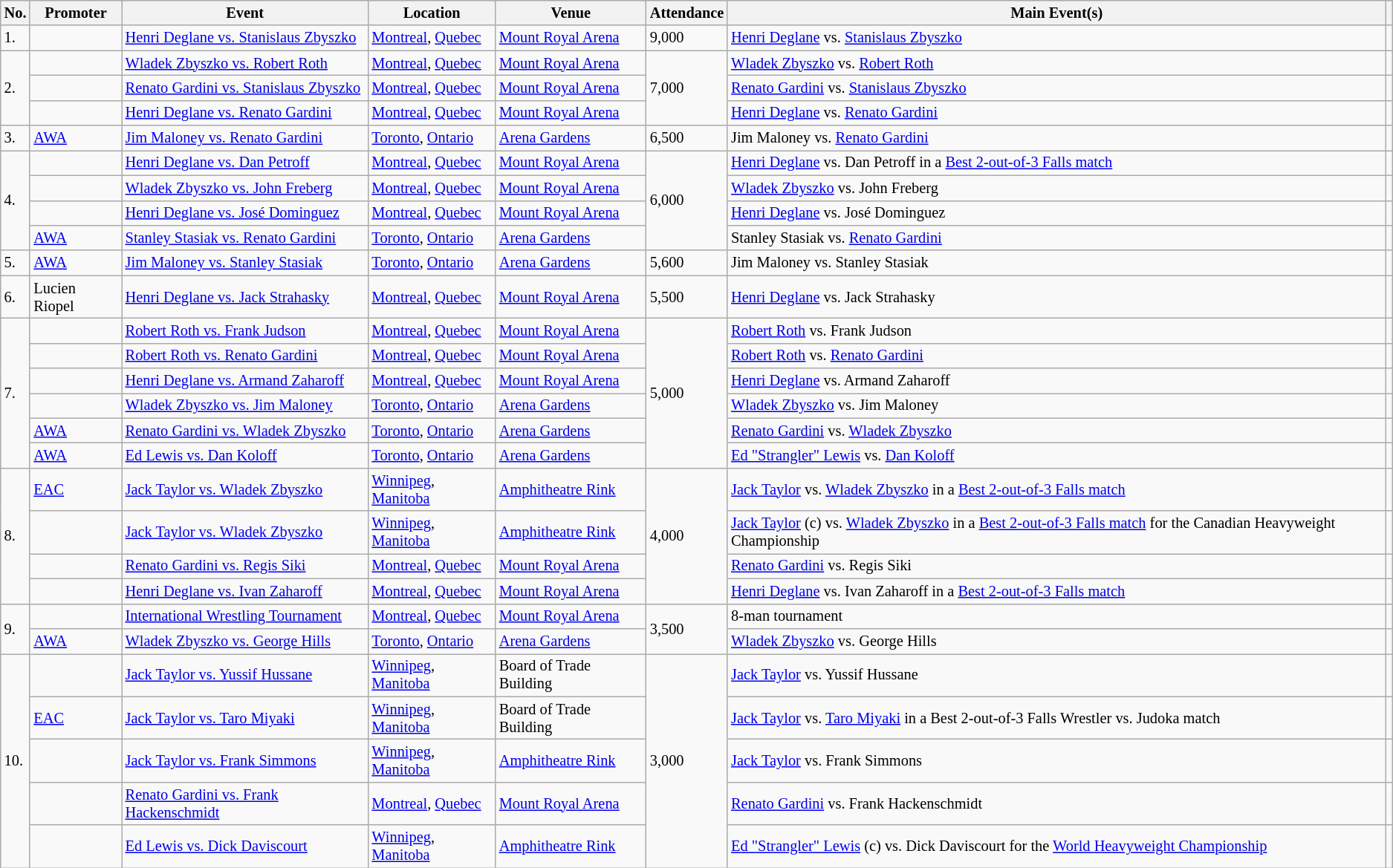<table class="wikitable sortable" style="font-size:85%;">
<tr>
<th>No.</th>
<th>Promoter</th>
<th>Event</th>
<th>Location</th>
<th>Venue</th>
<th>Attendance</th>
<th class=unsortable>Main Event(s)</th>
<th class=unsortable></th>
</tr>
<tr>
<td>1.</td>
<td></td>
<td><a href='#'>Henri Deglane vs. Stanislaus Zbyszko</a> <br> </td>
<td><a href='#'>Montreal</a>, <a href='#'>Quebec</a></td>
<td><a href='#'>Mount Royal Arena</a></td>
<td>9,000</td>
<td><a href='#'>Henri Deglane</a> vs. <a href='#'>Stanislaus Zbyszko</a></td>
<td></td>
</tr>
<tr>
<td rowspan=3>2.</td>
<td></td>
<td><a href='#'>Wladek Zbyszko vs. Robert Roth</a> <br> </td>
<td><a href='#'>Montreal</a>, <a href='#'>Quebec</a></td>
<td><a href='#'>Mount Royal Arena</a></td>
<td rowspan=3>7,000</td>
<td><a href='#'>Wladek Zbyszko</a> vs. <a href='#'>Robert Roth</a></td>
<td></td>
</tr>
<tr>
<td></td>
<td><a href='#'>Renato Gardini vs. Stanislaus Zbyszko</a> <br> </td>
<td><a href='#'>Montreal</a>, <a href='#'>Quebec</a></td>
<td><a href='#'>Mount Royal Arena</a></td>
<td><a href='#'>Renato Gardini</a> vs. <a href='#'>Stanislaus Zbyszko</a></td>
<td></td>
</tr>
<tr>
<td></td>
<td><a href='#'>Henri Deglane vs. Renato Gardini</a> <br> </td>
<td><a href='#'>Montreal</a>, <a href='#'>Quebec</a></td>
<td><a href='#'>Mount Royal Arena</a></td>
<td><a href='#'>Henri Deglane</a> vs. <a href='#'>Renato Gardini</a></td>
<td></td>
</tr>
<tr>
<td>3.</td>
<td><a href='#'>AWA</a></td>
<td><a href='#'>Jim Maloney vs. Renato Gardini</a> <br> </td>
<td><a href='#'>Toronto</a>, <a href='#'>Ontario</a></td>
<td><a href='#'>Arena Gardens</a></td>
<td>6,500</td>
<td>Jim Maloney vs. <a href='#'>Renato Gardini</a></td>
<td></td>
</tr>
<tr>
<td rowspan=4>4.</td>
<td></td>
<td><a href='#'>Henri Deglane vs. Dan Petroff</a> <br> </td>
<td><a href='#'>Montreal</a>, <a href='#'>Quebec</a></td>
<td><a href='#'>Mount Royal Arena</a></td>
<td rowspan=4>6,000</td>
<td><a href='#'>Henri Deglane</a> vs. Dan Petroff in a <a href='#'>Best 2-out-of-3 Falls match</a></td>
<td></td>
</tr>
<tr>
<td></td>
<td><a href='#'>Wladek Zbyszko vs. John Freberg</a> <br> </td>
<td><a href='#'>Montreal</a>, <a href='#'>Quebec</a></td>
<td><a href='#'>Mount Royal Arena</a></td>
<td><a href='#'>Wladek Zbyszko</a> vs. John Freberg</td>
<td></td>
</tr>
<tr>
<td></td>
<td><a href='#'>Henri Deglane vs. José Dominguez</a> <br> </td>
<td><a href='#'>Montreal</a>, <a href='#'>Quebec</a></td>
<td><a href='#'>Mount Royal Arena</a></td>
<td><a href='#'>Henri Deglane</a> vs. José Dominguez</td>
<td></td>
</tr>
<tr>
<td><a href='#'>AWA</a></td>
<td><a href='#'>Stanley Stasiak vs. Renato Gardini</a> <br> </td>
<td><a href='#'>Toronto</a>, <a href='#'>Ontario</a></td>
<td><a href='#'>Arena Gardens</a></td>
<td>Stanley Stasiak vs. <a href='#'>Renato Gardini</a></td>
<td></td>
</tr>
<tr>
<td>5.</td>
<td><a href='#'>AWA</a></td>
<td><a href='#'>Jim Maloney vs. Stanley Stasiak</a> <br> </td>
<td><a href='#'>Toronto</a>, <a href='#'>Ontario</a></td>
<td><a href='#'>Arena Gardens</a></td>
<td>5,600</td>
<td>Jim Maloney vs. Stanley Stasiak</td>
<td></td>
</tr>
<tr>
<td>6.</td>
<td>Lucien Riopel</td>
<td><a href='#'>Henri Deglane vs. Jack Strahasky</a> <br> </td>
<td><a href='#'>Montreal</a>, <a href='#'>Quebec</a></td>
<td><a href='#'>Mount Royal Arena</a></td>
<td>5,500</td>
<td><a href='#'>Henri Deglane</a> vs. Jack Strahasky</td>
<td></td>
</tr>
<tr>
<td rowspan=6>7.</td>
<td></td>
<td><a href='#'>Robert Roth vs. Frank Judson</a> <br> </td>
<td><a href='#'>Montreal</a>, <a href='#'>Quebec</a></td>
<td><a href='#'>Mount Royal Arena</a></td>
<td rowspan=6>5,000</td>
<td><a href='#'>Robert Roth</a> vs. Frank Judson</td>
<td></td>
</tr>
<tr>
<td></td>
<td><a href='#'>Robert Roth vs. Renato Gardini</a> <br> </td>
<td><a href='#'>Montreal</a>, <a href='#'>Quebec</a></td>
<td><a href='#'>Mount Royal Arena</a></td>
<td><a href='#'>Robert Roth</a> vs. <a href='#'>Renato Gardini</a></td>
<td></td>
</tr>
<tr>
<td></td>
<td><a href='#'>Henri Deglane vs. Armand Zaharoff</a> <br> </td>
<td><a href='#'>Montreal</a>, <a href='#'>Quebec</a></td>
<td><a href='#'>Mount Royal Arena</a></td>
<td><a href='#'>Henri Deglane</a> vs. Armand Zaharoff</td>
<td></td>
</tr>
<tr>
<td></td>
<td><a href='#'>Wladek Zbyszko vs. Jim Maloney</a> <br> </td>
<td><a href='#'>Toronto</a>, <a href='#'>Ontario</a></td>
<td><a href='#'>Arena Gardens</a></td>
<td><a href='#'>Wladek Zbyszko</a> vs. Jim Maloney</td>
<td></td>
</tr>
<tr>
<td><a href='#'>AWA</a></td>
<td><a href='#'>Renato Gardini vs. Wladek Zbyszko</a> <br> </td>
<td><a href='#'>Toronto</a>, <a href='#'>Ontario</a></td>
<td><a href='#'>Arena Gardens</a></td>
<td><a href='#'>Renato Gardini</a> vs. <a href='#'>Wladek Zbyszko</a></td>
<td></td>
</tr>
<tr>
<td><a href='#'>AWA</a></td>
<td><a href='#'>Ed Lewis vs. Dan Koloff</a> <br> </td>
<td><a href='#'>Toronto</a>, <a href='#'>Ontario</a></td>
<td><a href='#'>Arena Gardens</a></td>
<td><a href='#'>Ed "Strangler" Lewis</a> vs. <a href='#'>Dan Koloff</a></td>
<td></td>
</tr>
<tr>
<td rowspan=4>8.</td>
<td><a href='#'>EAC</a></td>
<td><a href='#'>Jack Taylor vs. Wladek Zbyszko</a> <br> </td>
<td><a href='#'>Winnipeg</a>, <a href='#'>Manitoba</a></td>
<td><a href='#'>Amphitheatre Rink</a></td>
<td rowspan=4>4,000</td>
<td><a href='#'>Jack Taylor</a> vs. <a href='#'>Wladek Zbyszko</a> in a <a href='#'>Best 2-out-of-3 Falls match</a></td>
<td></td>
</tr>
<tr>
<td></td>
<td><a href='#'>Jack Taylor vs. Wladek Zbyszko</a> <br> </td>
<td><a href='#'>Winnipeg</a>, <a href='#'>Manitoba</a></td>
<td><a href='#'>Amphitheatre Rink</a></td>
<td><a href='#'>Jack Taylor</a> (c) vs. <a href='#'>Wladek Zbyszko</a> in a <a href='#'>Best 2-out-of-3 Falls match</a> for the Canadian Heavyweight Championship</td>
<td></td>
</tr>
<tr>
<td></td>
<td><a href='#'>Renato Gardini vs. Regis Siki</a> <br> </td>
<td><a href='#'>Montreal</a>, <a href='#'>Quebec</a></td>
<td><a href='#'>Mount Royal Arena</a></td>
<td><a href='#'>Renato Gardini</a> vs. Regis Siki</td>
<td></td>
</tr>
<tr>
<td></td>
<td><a href='#'>Henri Deglane vs. Ivan Zaharoff</a> <br> </td>
<td><a href='#'>Montreal</a>, <a href='#'>Quebec</a></td>
<td><a href='#'>Mount Royal Arena</a></td>
<td><a href='#'>Henri Deglane</a> vs. Ivan Zaharoff in a <a href='#'>Best 2-out-of-3 Falls match</a></td>
<td></td>
</tr>
<tr>
<td rowspan=2>9.</td>
<td></td>
<td><a href='#'>International Wrestling Tournament</a> <br> </td>
<td><a href='#'>Montreal</a>, <a href='#'>Quebec</a></td>
<td><a href='#'>Mount Royal Arena</a></td>
<td rowspan=2>3,500</td>
<td>8-man tournament</td>
<td></td>
</tr>
<tr>
<td><a href='#'>AWA</a></td>
<td><a href='#'>Wladek Zbyszko vs. George Hills</a> <br> </td>
<td><a href='#'>Toronto</a>, <a href='#'>Ontario</a></td>
<td><a href='#'>Arena Gardens</a></td>
<td><a href='#'>Wladek Zbyszko</a> vs. George Hills</td>
<td></td>
</tr>
<tr>
<td rowspan=5>10.</td>
<td></td>
<td><a href='#'>Jack Taylor vs. Yussif Hussane</a> <br> </td>
<td><a href='#'>Winnipeg</a>, <a href='#'>Manitoba</a></td>
<td>Board of Trade Building</td>
<td rowspan=5>3,000</td>
<td><a href='#'>Jack Taylor</a> vs. Yussif Hussane</td>
<td></td>
</tr>
<tr>
<td><a href='#'>EAC</a></td>
<td><a href='#'>Jack Taylor vs. Taro Miyaki</a> <br> </td>
<td><a href='#'>Winnipeg</a>, <a href='#'>Manitoba</a></td>
<td>Board of Trade Building</td>
<td><a href='#'>Jack Taylor</a> vs. <a href='#'>Taro Miyaki</a> in a Best 2-out-of-3 Falls Wrestler vs. Judoka match</td>
<td></td>
</tr>
<tr>
<td></td>
<td><a href='#'>Jack Taylor vs. Frank Simmons</a> <br> </td>
<td><a href='#'>Winnipeg</a>, <a href='#'>Manitoba</a></td>
<td><a href='#'>Amphitheatre Rink</a></td>
<td><a href='#'>Jack Taylor</a> vs. Frank Simmons</td>
<td></td>
</tr>
<tr>
<td></td>
<td><a href='#'>Renato Gardini vs. Frank Hackenschmidt</a> <br> </td>
<td><a href='#'>Montreal</a>, <a href='#'>Quebec</a></td>
<td><a href='#'>Mount Royal Arena</a></td>
<td><a href='#'>Renato Gardini</a> vs. Frank Hackenschmidt</td>
<td></td>
</tr>
<tr>
<td></td>
<td><a href='#'>Ed Lewis vs. Dick Daviscourt</a> <br> </td>
<td><a href='#'>Winnipeg</a>, <a href='#'>Manitoba</a></td>
<td><a href='#'>Amphitheatre Rink</a></td>
<td><a href='#'>Ed "Strangler" Lewis</a> (c) vs. Dick Daviscourt for the <a href='#'>World Heavyweight Championship</a></td>
<td></td>
</tr>
</table>
